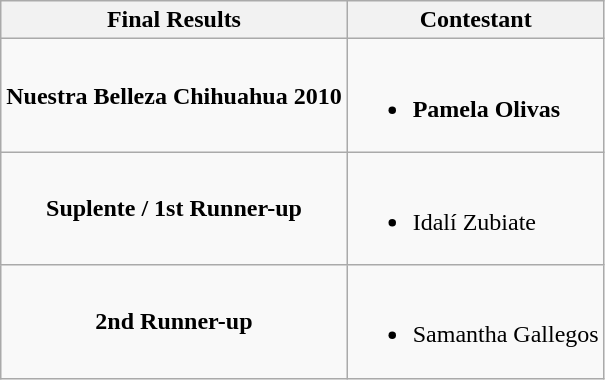<table class="wikitable">
<tr>
<th>Final Results</th>
<th>Contestant</th>
</tr>
<tr>
<td align="center"><strong>Nuestra Belleza Chihuahua 2010</strong></td>
<td><br><ul><li><strong>Pamela Olivas</strong></li></ul></td>
</tr>
<tr>
<td align="center"><strong>Suplente / 1st Runner-up</strong></td>
<td><br><ul><li>Idalí Zubiate</li></ul></td>
</tr>
<tr>
<td align="center"><strong>2nd Runner-up</strong></td>
<td><br><ul><li>Samantha Gallegos</li></ul></td>
</tr>
</table>
